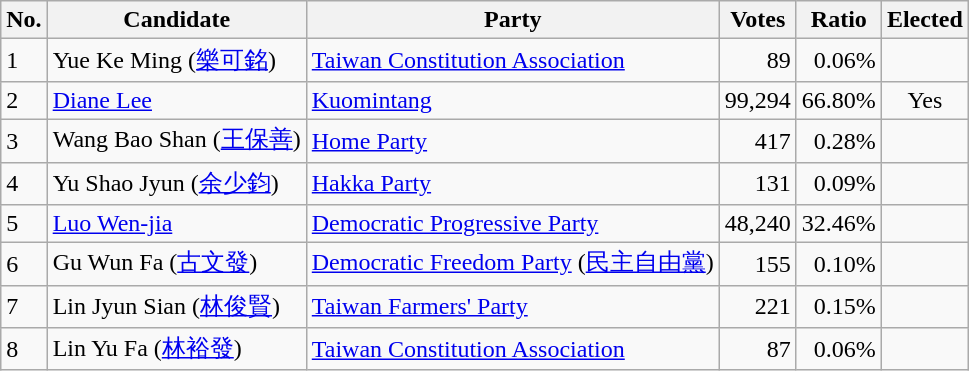<table class=wikitable>
<tr>
<th>No.</th>
<th>Candidate</th>
<th>Party</th>
<th>Votes</th>
<th>Ratio</th>
<th>Elected</th>
</tr>
<tr>
<td>1</td>
<td>Yue Ke Ming (<a href='#'>樂可銘</a>)</td>
<td><a href='#'>Taiwan Constitution Association</a></td>
<td align="right">89</td>
<td align="right">0.06%</td>
<td></td>
</tr>
<tr>
<td>2</td>
<td><a href='#'>Diane Lee</a></td>
<td><a href='#'>Kuomintang</a></td>
<td align="right">99,294</td>
<td align="right">66.80%</td>
<td align="center">Yes</td>
</tr>
<tr>
<td>3</td>
<td>Wang Bao Shan (<a href='#'>王保善</a>)</td>
<td> <a href='#'>Home Party</a></td>
<td align="right">417</td>
<td align="right">0.28%</td>
<td></td>
</tr>
<tr>
<td>4</td>
<td>Yu Shao Jyun (<a href='#'>余少鈞</a>)</td>
<td><a href='#'>Hakka Party</a></td>
<td align="right">131</td>
<td align="right">0.09%</td>
<td></td>
</tr>
<tr>
<td>5</td>
<td><a href='#'>Luo Wen-jia</a></td>
<td><a href='#'>Democratic Progressive Party</a></td>
<td align="right">48,240</td>
<td align="right">32.46%</td>
<td></td>
</tr>
<tr>
<td>6</td>
<td>Gu Wun Fa (<a href='#'>古文發</a>)</td>
<td><a href='#'>Democratic Freedom Party</a>  (<a href='#'>民主自由黨</a>)</td>
<td align="right">155</td>
<td align="right">0.10%</td>
<td></td>
</tr>
<tr>
<td>7</td>
<td>Lin Jyun Sian (<a href='#'>林俊賢</a>)</td>
<td><a href='#'>Taiwan Farmers' Party</a></td>
<td align="right">221</td>
<td align="right">0.15%</td>
<td></td>
</tr>
<tr>
<td>8</td>
<td>Lin Yu Fa (<a href='#'>林裕發</a>)</td>
<td><a href='#'>Taiwan Constitution Association</a></td>
<td align="right">87</td>
<td align="right">0.06%</td>
<td></td>
</tr>
</table>
